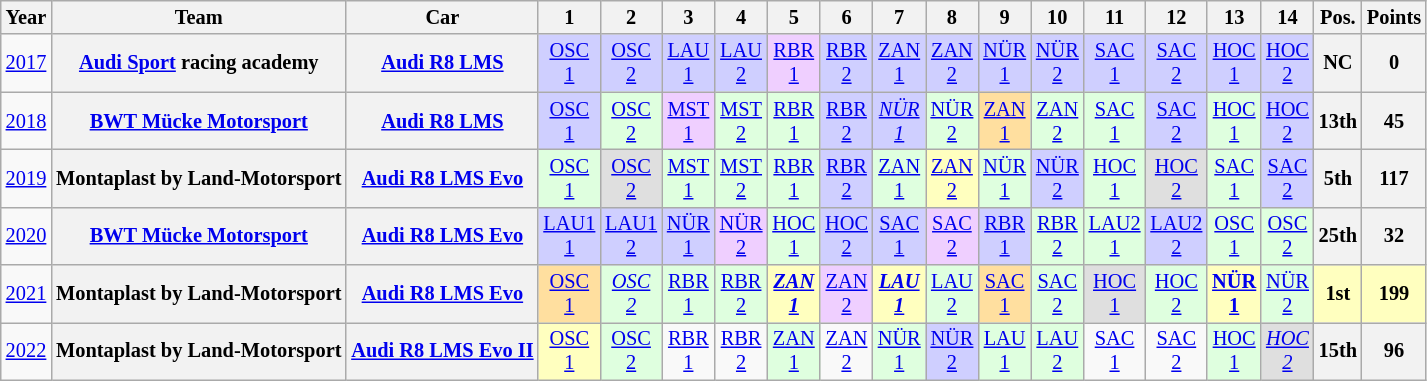<table class="wikitable" border="1" style="text-align:center; font-size:85%;">
<tr>
<th>Year</th>
<th>Team</th>
<th>Car</th>
<th>1</th>
<th>2</th>
<th>3</th>
<th>4</th>
<th>5</th>
<th>6</th>
<th>7</th>
<th>8</th>
<th>9</th>
<th>10</th>
<th>11</th>
<th>12</th>
<th>13</th>
<th>14</th>
<th>Pos.</th>
<th>Points</th>
</tr>
<tr>
<td><a href='#'>2017</a></td>
<th nowrap><a href='#'>Audi Sport</a> racing academy</th>
<th nowrap><a href='#'>Audi R8 LMS</a></th>
<td bgcolor="#CFCFFF"><a href='#'>OSC<br>1</a><br></td>
<td bgcolor="#CFCFFF"><a href='#'>OSC<br>2</a><br></td>
<td bgcolor="#CFCFFF"><a href='#'>LAU<br>1</a><br></td>
<td bgcolor="#CFCFFF"><a href='#'>LAU<br>2</a><br></td>
<td bgcolor="#EFCFFF"><a href='#'>RBR<br>1</a><br></td>
<td bgcolor="#CFCFFF"><a href='#'>RBR<br>2</a><br></td>
<td bgcolor="#CFCFFF"><a href='#'>ZAN<br>1</a><br></td>
<td bgcolor="#CFCFFF"><a href='#'>ZAN<br>2</a><br></td>
<td bgcolor="#CFCFFF"><a href='#'>NÜR<br>1</a><br></td>
<td bgcolor="#CFCFFF"><a href='#'>NÜR<br>2</a><br></td>
<td bgcolor="#CFCFFF"><a href='#'>SAC<br>1</a><br></td>
<td bgcolor="#CFCFFF"><a href='#'>SAC<br>2</a><br></td>
<td bgcolor="#CFCFFF"><a href='#'>HOC<br>1</a><br></td>
<td bgcolor="#CFCFFF"><a href='#'>HOC<br>2</a><br></td>
<th>NC</th>
<th>0</th>
</tr>
<tr>
<td><a href='#'>2018</a></td>
<th nowrap><a href='#'>BWT Mücke Motorsport</a></th>
<th nowrap><a href='#'>Audi R8 LMS</a></th>
<td bgcolor="#CFCFFF"><a href='#'>OSC<br>1</a><br></td>
<td bgcolor="#DFFFDF"><a href='#'>OSC<br>2</a><br></td>
<td bgcolor="#EFCFFF"><a href='#'>MST<br>1</a><br></td>
<td bgcolor="#DFFFDF"><a href='#'>MST<br>2</a><br></td>
<td bgcolor="#DFFFDF"><a href='#'>RBR<br>1</a><br></td>
<td bgcolor="#CFCFFF"><a href='#'>RBR<br>2</a><br></td>
<td bgcolor="#CFCFFF"><em><a href='#'>NÜR<br>1</a><br></em></td>
<td bgcolor="#DFFFDF"><a href='#'>NÜR<br>2</a><br></td>
<td bgcolor="#FFDF9F"><a href='#'>ZAN<br>1</a><br></td>
<td bgcolor="#DFFFDF"><a href='#'>ZAN<br>2</a><br></td>
<td bgcolor="#DFFFDF"><a href='#'>SAC<br>1</a><br></td>
<td bgcolor="#CFCFFF"><a href='#'>SAC<br>2</a><br></td>
<td bgcolor="#DFFFDF"><a href='#'>HOC<br>1</a><br></td>
<td bgcolor="#CFCFFF"><a href='#'>HOC<br>2</a><br></td>
<th>13th</th>
<th>45</th>
</tr>
<tr>
<td><a href='#'>2019</a></td>
<th nowrap>Montaplast by Land-Motorsport</th>
<th nowrap><a href='#'>Audi R8 LMS Evo</a></th>
<td bgcolor="#DFFFDF"><a href='#'>OSC<br>1</a><br></td>
<td bgcolor="#DFDFDF"><a href='#'>OSC<br>2</a><br></td>
<td bgcolor="#DFFFDF"><a href='#'>MST<br>1</a><br></td>
<td bgcolor="#DFFFDF"><a href='#'>MST<br>2</a><br></td>
<td bgcolor="#DFFFDF"><a href='#'>RBR<br>1</a><br></td>
<td bgcolor="#CFCFFF"><a href='#'>RBR<br>2</a><br></td>
<td bgcolor="#DFFFDF"><a href='#'>ZAN<br>1</a><br></td>
<td bgcolor="#FFFFBF"><a href='#'>ZAN<br>2</a><br></td>
<td bgcolor="#DFFFDF"><a href='#'>NÜR<br>1</a><br></td>
<td bgcolor="#CFCFFF"><a href='#'>NÜR<br>2</a><br></td>
<td bgcolor="#DFFFDF"><a href='#'>HOC<br>1</a><br></td>
<td bgcolor="#DFDFDF"><a href='#'>HOC<br>2</a><br></td>
<td bgcolor="#DFFFDF"><a href='#'>SAC<br>1</a><br></td>
<td bgcolor="#CFCFFF"><a href='#'>SAC<br>2</a><br></td>
<th>5th</th>
<th>117</th>
</tr>
<tr>
<td><a href='#'>2020</a></td>
<th nowrap><a href='#'>BWT Mücke Motorsport</a></th>
<th nowrap><a href='#'>Audi R8 LMS Evo</a></th>
<td style="background:#CFCFFF;"><a href='#'>LAU1<br>1</a><br></td>
<td style="background:#CFCFFF;"><a href='#'>LAU1<br>2</a><br></td>
<td style="background:#CFCFFF;"><a href='#'>NÜR<br>1</a><br></td>
<td style="background:#EFCFFF;"><a href='#'>NÜR<br>2</a><br></td>
<td style="background:#DFFFDF;"><a href='#'>HOC<br>1</a><br></td>
<td style="background:#CFCFFF;"><a href='#'>HOC<br>2</a><br></td>
<td style="background:#CFCFFF;"><a href='#'>SAC<br>1</a><br></td>
<td style="background:#EFCFFF;"><a href='#'>SAC<br>2</a><br></td>
<td style="background:#CFCFFF;"><a href='#'>RBR<br>1</a><br></td>
<td style="background:#DFFFDF;"><a href='#'>RBR<br>2</a><br></td>
<td style="background:#DFFFDF;"><a href='#'>LAU2<br>1</a><br></td>
<td style="background:#CFCFFF;"><a href='#'>LAU2<br>2</a><br></td>
<td style="background:#DFFFDF;"><a href='#'>OSC<br>1</a><br></td>
<td style="background:#DFFFDF;"><a href='#'>OSC<br>2</a><br></td>
<th>25th</th>
<th>32</th>
</tr>
<tr>
<td><a href='#'>2021</a></td>
<th nowrap>Montaplast by Land-Motorsport</th>
<th nowrap><a href='#'>Audi R8 LMS Evo</a></th>
<td style="background:#FFDF9F;"><a href='#'>OSC<br>1</a><br></td>
<td style="background:#DFFFDF;"><em><a href='#'>OSC<br>2</a><br></em></td>
<td style="background:#DFFFDF;"><a href='#'>RBR<br>1</a><br></td>
<td style="background:#DFFFDF;"><a href='#'>RBR<br>2</a><br></td>
<td style="background:#FFFFBF;"><strong><em><a href='#'>ZAN<br>1</a><br></em></strong></td>
<td style="background:#EFCFFF;"><a href='#'>ZAN<br>2</a><br></td>
<td style="background:#FFFFBF;"><strong><em><a href='#'>LAU<br>1</a><br></em></strong></td>
<td style="background:#DFFFDF;"><a href='#'>LAU<br>2</a><br></td>
<td style="background:#FFDF9F;"><a href='#'>SAC<br>1</a><br></td>
<td style="background:#DFFFDF;"><a href='#'>SAC<br>2</a><br></td>
<td style="background:#DFDFDF;"><a href='#'>HOC<br>1</a><br></td>
<td style="background:#DFFFDF;"><a href='#'>HOC<br>2</a><br></td>
<td style="background:#FFFFBF;"><strong><a href='#'>NÜR<br>1</a><br></strong></td>
<td style="background:#DFFFDF;"><a href='#'>NÜR<br>2</a><br></td>
<td bgcolor="#FFFFBF"><strong>1st</strong></td>
<td bgcolor="#FFFFBF"><strong>199</strong></td>
</tr>
<tr>
<td><a href='#'>2022</a></td>
<th nowrap>Montaplast by Land-Motorsport</th>
<th nowrap><a href='#'>Audi R8 LMS Evo II</a></th>
<td style="background:#FFFFBF;"><a href='#'>OSC<br>1</a><br></td>
<td style="background:#DFFFDF;"><a href='#'>OSC<br>2</a><br></td>
<td><a href='#'>RBR<br>1</a></td>
<td><a href='#'>RBR<br>2</a></td>
<td style="background:#DFFFDF;"><a href='#'>ZAN<br>1</a><br></td>
<td><a href='#'>ZAN<br>2</a><br></td>
<td style="background:#DFFFDF;"><a href='#'>NÜR<br>1</a><br></td>
<td style="background:#CFCFFF;"><a href='#'>NÜR<br>2</a><br></td>
<td style="background:#DFFFDF;"><a href='#'>LAU<br>1</a><br></td>
<td style="background:#DFFFDF;"><a href='#'>LAU<br>2</a><br></td>
<td><a href='#'>SAC<br>1</a></td>
<td><a href='#'>SAC<br>2</a></td>
<td style="background:#DFFFDF;"><a href='#'>HOC<br>1</a><br></td>
<td style="background:#DFDFDF;"><em><a href='#'>HOC<br>2</a><br></em></td>
<th>15th</th>
<th>96</th>
</tr>
</table>
